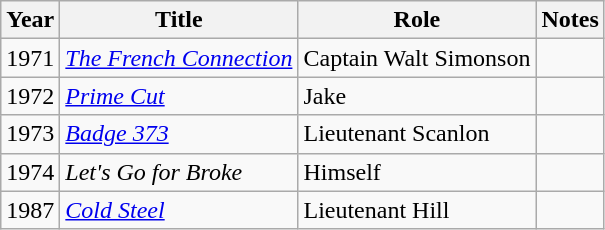<table class="wikitable sortable">
<tr>
<th>Year</th>
<th>Title</th>
<th>Role</th>
<th class="unsortable">Notes</th>
</tr>
<tr>
<td>1971</td>
<td><em><a href='#'>The French Connection</a></em></td>
<td>Captain Walt Simonson</td>
<td></td>
</tr>
<tr>
<td>1972</td>
<td><em><a href='#'>Prime Cut</a></em></td>
<td>Jake</td>
<td></td>
</tr>
<tr>
<td>1973</td>
<td><em><a href='#'>Badge 373</a></em></td>
<td>Lieutenant Scanlon</td>
<td></td>
</tr>
<tr>
<td>1974</td>
<td><em>Let's Go for Broke</em></td>
<td>Himself</td>
<td></td>
</tr>
<tr>
<td>1987</td>
<td><em><a href='#'>Cold Steel</a></em></td>
<td>Lieutenant Hill</td>
<td></td>
</tr>
</table>
